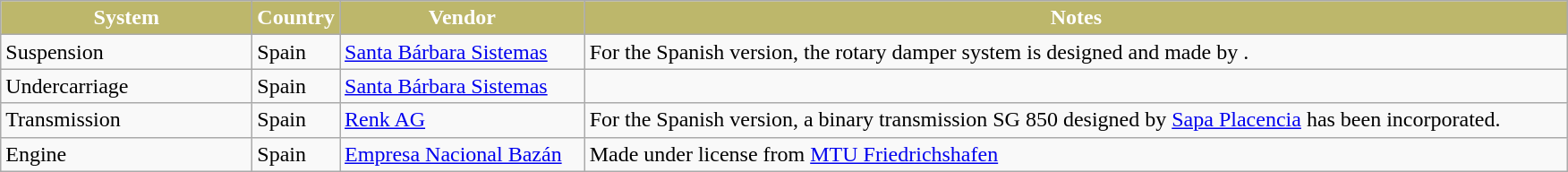<table class="wikitable">
<tr>
<th style="width:180px; px; background:#bdb76b; color:White;"><strong>System</strong></th>
<th style="width:25px; px; background:#bdb76b; color:White;"><strong>Country</strong></th>
<th style="width:175px; px; background:#bdb76b; color:White;"><strong>Vendor</strong></th>
<th style="width:725px; px; background:#bdb76b; color:White;"><strong>Notes</strong></th>
</tr>
<tr>
<td>Suspension</td>
<td>Spain</td>
<td><a href='#'>Santa Bárbara Sistemas</a></td>
<td>For the Spanish version, the rotary damper system is designed and made by .</td>
</tr>
<tr>
<td>Undercarriage</td>
<td>Spain</td>
<td><a href='#'>Santa Bárbara Sistemas</a></td>
<td></td>
</tr>
<tr>
<td>Transmission</td>
<td>Spain</td>
<td><a href='#'>Renk AG</a></td>
<td>For the Spanish version, a binary transmission SG 850 designed by <a href='#'>Sapa Placencia</a> has been incorporated.</td>
</tr>
<tr>
<td>Engine</td>
<td>Spain</td>
<td><a href='#'>Empresa Nacional Bazán</a></td>
<td>Made under license from <a href='#'>MTU Friedrichshafen</a></td>
</tr>
</table>
